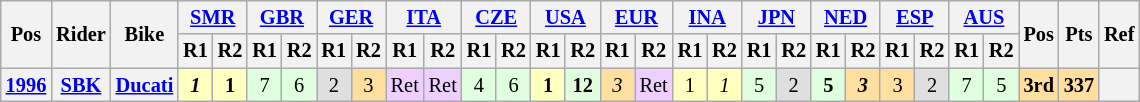<table class="wikitable" style="font-size: 85%; text-align: center">
<tr valign="top">
<th valign="middle" rowspan=2>Pos</th>
<th valign="middle" rowspan=2>Rider</th>
<th valign="middle" rowspan=2>Bike</th>
<th colspan=2><a href='#'>SMR</a><br></th>
<th colspan=2><a href='#'>GBR</a><br></th>
<th colspan=2><a href='#'>GER</a><br></th>
<th colspan=2><a href='#'>ITA</a><br></th>
<th colspan=2><a href='#'>CZE</a><br></th>
<th colspan=2><a href='#'>USA</a><br></th>
<th colspan=2><a href='#'>EUR</a><br></th>
<th colspan=2><a href='#'>INA</a><br></th>
<th colspan=2><a href='#'>JPN</a><br></th>
<th colspan=2><a href='#'>NED</a><br></th>
<th colspan=2><a href='#'>ESP</a><br></th>
<th colspan=2><a href='#'>AUS</a><br></th>
<th valign="middle" rowspan=2>Pos</th>
<th valign="middle" rowspan=2>Pts</th>
<th valign="middle" rowspan=2>Ref</th>
</tr>
<tr>
<th>R1</th>
<th>R2</th>
<th>R1</th>
<th>R2</th>
<th>R1</th>
<th>R2</th>
<th>R1</th>
<th>R2</th>
<th>R1</th>
<th>R2</th>
<th>R1</th>
<th>R2</th>
<th>R1</th>
<th>R2</th>
<th>R1</th>
<th>R2</th>
<th>R1</th>
<th>R2</th>
<th>R1</th>
<th>R2</th>
<th>R1</th>
<th>R2</th>
<th>R1</th>
<th>R2</th>
</tr>
<tr>
<th><a href='#'>1996</a></th>
<th><a href='#'>SBK</a></th>
<th><a href='#'>Ducati</a></th>
<td style="background:#ffffbf;"><strong><em>1</em></strong></td>
<td style="background:#ffffbf;"><strong>1</strong></td>
<td style="background:#dfffdf;">7</td>
<td style="background:#dfffdf;">6</td>
<td style="background:#dfdfdf;">2</td>
<td style="background:#ffdf9f;">3</td>
<td style="background:#efcfff;">Ret</td>
<td style="background:#efcfff;">Ret</td>
<td style="background:#dfffdf;">4</td>
<td style="background:#dfffdf;">6</td>
<td style="background:#ffffbf;"><strong>1</strong></td>
<td style="background:#dfffdf;"><strong>12</strong></td>
<td style="background:#ffdf9f;"><em>3</em></td>
<td style="background:#efcfff;">Ret</td>
<td style="background:#ffffbf;">1</td>
<td style="background:#ffffbf;"><em>1</em></td>
<td style="background:#dfffdf;">5</td>
<td style="background:#dfdfdf;">2</td>
<td style="background:#dfffdf;"><strong>5</strong></td>
<td style="background:#ffdf9f;"><strong><em>3</em></strong></td>
<td style="background:#ffdf9f;">3</td>
<td style="background:#dfdfdf;">2</td>
<td style="background:#dfffdf;">7</td>
<td style="background:#dfffdf;">5</td>
<td style="background:#ffdf9f;"><strong>3rd</strong></td>
<td style="background:#ffdf9f;"><strong>337</strong></td>
<th></th>
</tr>
</table>
